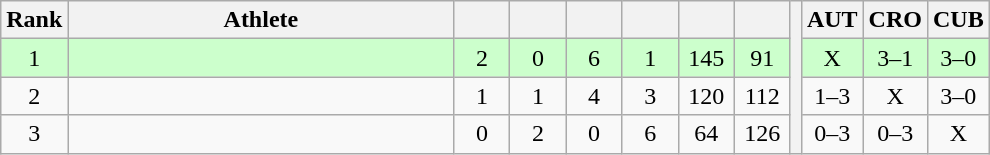<table class="wikitable" style="text-align:center">
<tr>
<th>Rank</th>
<th width=250>Athlete</th>
<th width=30></th>
<th width=30></th>
<th width=30></th>
<th width=30></th>
<th width=30></th>
<th width=30></th>
<th rowspan=4></th>
<th width=30>AUT</th>
<th width=30>CRO</th>
<th width=30>CUB</th>
</tr>
<tr style="background-color:#ccffcc;">
<td>1</td>
<td align=left></td>
<td>2</td>
<td>0</td>
<td>6</td>
<td>1</td>
<td>145</td>
<td>91</td>
<td>X</td>
<td>3–1</td>
<td>3–0</td>
</tr>
<tr>
<td>2</td>
<td align=left></td>
<td>1</td>
<td>1</td>
<td>4</td>
<td>3</td>
<td>120</td>
<td>112</td>
<td>1–3</td>
<td>X</td>
<td>3–0</td>
</tr>
<tr>
<td>3</td>
<td align=left></td>
<td>0</td>
<td>2</td>
<td>0</td>
<td>6</td>
<td>64</td>
<td>126</td>
<td>0–3</td>
<td>0–3</td>
<td>X</td>
</tr>
</table>
